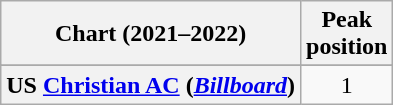<table class="wikitable sortable plainrowheaders" style="text-align:center">
<tr>
<th scope="col">Chart (2021–2022)</th>
<th scope="col">Peak<br>position</th>
</tr>
<tr>
</tr>
<tr>
</tr>
<tr>
</tr>
<tr>
<th scope="row">US <a href='#'>Christian AC</a> (<em><a href='#'>Billboard</a></em>)</th>
<td>1</td>
</tr>
</table>
